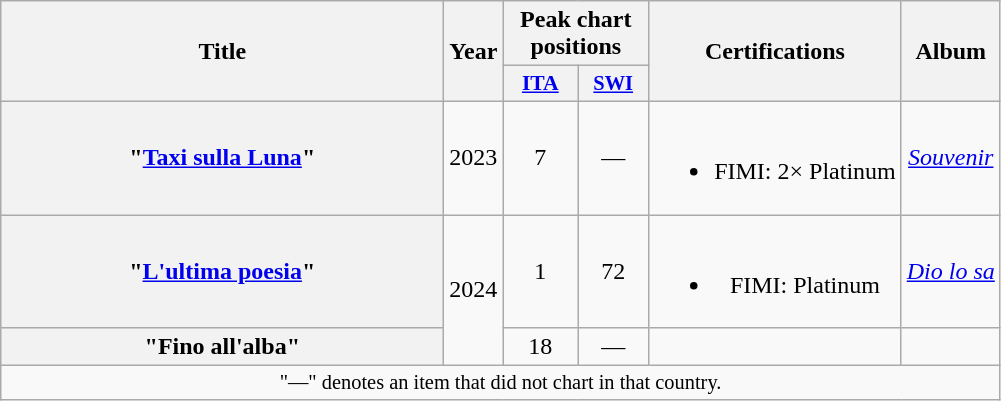<table class="wikitable plainrowheaders" style="text-align:center;">
<tr>
<th scope="col" rowspan="2" style="width:18em;">Title</th>
<th scope="col" rowspan="2" style="width:1em;">Year</th>
<th scope="col" colspan="2">Peak chart positions</th>
<th scope="col" rowspan="2">Certifications</th>
<th scope="col" rowspan="2">Album</th>
</tr>
<tr>
<th scope="col" style="width:3em;font-size:90%;"><a href='#'>ITA</a></th>
<th scope="col" style="width:3em;font-size:85%;"><a href='#'>SWI</a></th>
</tr>
<tr>
<th scope="row">"<a href='#'>Taxi sulla Luna</a>"<br></th>
<td>2023</td>
<td>7</td>
<td>—</td>
<td><br><ul><li>FIMI: 2× Platinum</li></ul></td>
<td><em><a href='#'>Souvenir</a></em></td>
</tr>
<tr>
<th scope="row">"<a href='#'>L'ultima poesia</a>"<br></th>
<td rowspan=2>2024</td>
<td>1</td>
<td>72</td>
<td><br><ul><li>FIMI: Platinum</li></ul></td>
<td><em><a href='#'>Dio lo sa</a></em></td>
</tr>
<tr>
<th scope="row">"Fino all'alba"<br></th>
<td>18<br></td>
<td>—</td>
<td></td>
<td></td>
</tr>
<tr>
<td colspan="6" style="text-align:center; font-size:85%">"—" denotes an item that did not chart in that country.</td>
</tr>
</table>
